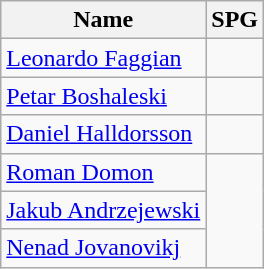<table class=wikitable>
<tr>
<th>Name</th>
<th>SPG</th>
</tr>
<tr>
<td> <a href='#'>Leonardo Faggian</a></td>
<td></td>
</tr>
<tr>
<td> <a href='#'>Petar Boshaleski</a></td>
<td></td>
</tr>
<tr>
<td> <a href='#'>Daniel Halldorsson</a></td>
<td></td>
</tr>
<tr>
<td> <a href='#'>Roman Domon</a></td>
<td rowspan=3></td>
</tr>
<tr>
<td> <a href='#'>Jakub Andrzejewski</a></td>
</tr>
<tr>
<td> <a href='#'>Nenad Jovanovikj</a></td>
</tr>
</table>
